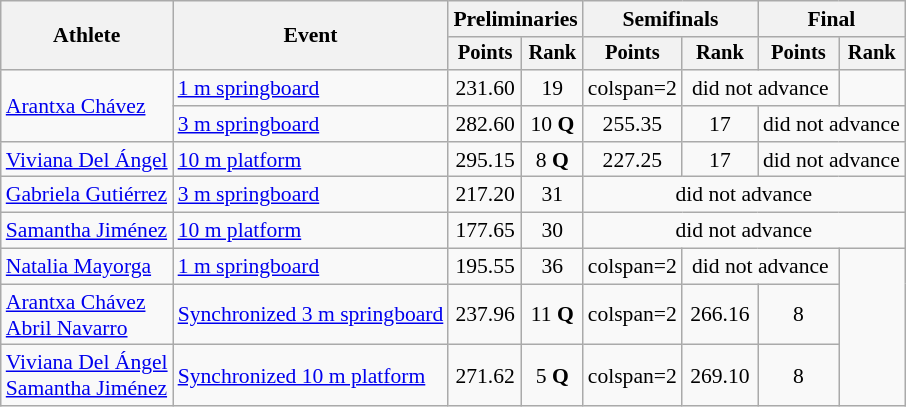<table class="wikitable" style="text-align:center; font-size:90%">
<tr>
<th rowspan="2">Athlete</th>
<th rowspan="2">Event</th>
<th colspan="2">Preliminaries</th>
<th colspan="2">Semifinals</th>
<th colspan="2">Final</th>
</tr>
<tr style="font-size:95%">
<th>Points</th>
<th>Rank</th>
<th>Points</th>
<th>Rank</th>
<th>Points</th>
<th>Rank</th>
</tr>
<tr>
<td align=left rowspan=2><a href='#'>Arantxa Chávez</a></td>
<td align=left><a href='#'>1 m springboard</a></td>
<td>231.60</td>
<td>19</td>
<td>colspan=2 </td>
<td colspan=2>did not advance</td>
</tr>
<tr>
<td align=left><a href='#'>3 m springboard</a></td>
<td>282.60</td>
<td>10 <strong>Q</strong></td>
<td>255.35</td>
<td>17</td>
<td colspan=2>did not advance</td>
</tr>
<tr>
<td align=left><a href='#'>Viviana Del Ángel</a></td>
<td align=left><a href='#'>10 m platform</a></td>
<td>295.15</td>
<td>8 <strong>Q</strong></td>
<td>227.25</td>
<td>17</td>
<td colspan=2>did not advance</td>
</tr>
<tr>
<td align=left><a href='#'>Gabriela Gutiérrez</a></td>
<td align=left><a href='#'>3 m springboard</a></td>
<td>217.20</td>
<td>31</td>
<td colspan=4>did not advance</td>
</tr>
<tr>
<td align=left><a href='#'>Samantha Jiménez</a></td>
<td align=left><a href='#'>10 m platform</a></td>
<td>177.65</td>
<td>30</td>
<td colspan=4>did not advance</td>
</tr>
<tr>
<td align=left><a href='#'>Natalia Mayorga</a></td>
<td align=left><a href='#'>1 m springboard</a></td>
<td>195.55</td>
<td>36</td>
<td>colspan=2 </td>
<td colspan=2>did not advance</td>
</tr>
<tr>
<td align=left><a href='#'>Arantxa Chávez</a> <br><a href='#'>Abril Navarro</a></td>
<td align=left><a href='#'>Synchronized 3 m springboard</a></td>
<td>237.96</td>
<td>11 <strong>Q</strong></td>
<td>colspan=2 </td>
<td>266.16</td>
<td>8</td>
</tr>
<tr>
<td align=left><a href='#'>Viviana Del Ángel</a><br><a href='#'>Samantha Jiménez</a></td>
<td align=left><a href='#'>Synchronized 10 m platform</a></td>
<td>271.62</td>
<td>5 <strong>Q</strong></td>
<td>colspan=2 </td>
<td>269.10</td>
<td>8</td>
</tr>
</table>
